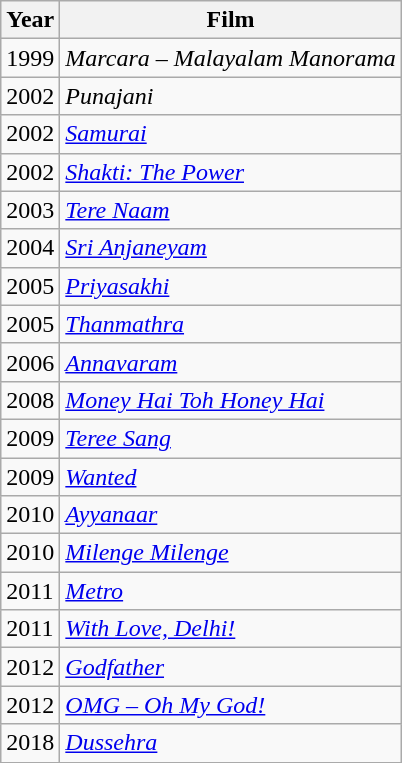<table class="wikitable sortable">
<tr>
<th>Year</th>
<th>Film</th>
</tr>
<tr>
<td>1999</td>
<td><em>Marcara – Malayalam Manorama</em></td>
</tr>
<tr>
<td>2002</td>
<td><em>Punajani</em></td>
</tr>
<tr>
<td>2002</td>
<td><em><a href='#'>Samurai</a></em></td>
</tr>
<tr>
<td>2002</td>
<td><em><a href='#'>Shakti: The Power</a></em></td>
</tr>
<tr>
<td>2003</td>
<td><em><a href='#'>Tere Naam</a></em></td>
</tr>
<tr>
<td>2004</td>
<td><em><a href='#'>Sri Anjaneyam</a></em></td>
</tr>
<tr>
<td>2005</td>
<td><em><a href='#'>Priyasakhi</a></em></td>
</tr>
<tr>
<td>2005</td>
<td><em><a href='#'>Thanmathra</a></em></td>
</tr>
<tr>
<td>2006</td>
<td><em><a href='#'>Annavaram</a></em></td>
</tr>
<tr>
<td>2008</td>
<td><em><a href='#'>Money Hai Toh Honey Hai</a></em></td>
</tr>
<tr>
<td>2009</td>
<td><em><a href='#'>Teree Sang</a></em></td>
</tr>
<tr>
<td>2009</td>
<td><em><a href='#'>Wanted</a></em></td>
</tr>
<tr>
<td>2010</td>
<td><em><a href='#'>Ayyanaar</a></em></td>
</tr>
<tr>
<td>2010</td>
<td><em><a href='#'>Milenge Milenge</a></em></td>
</tr>
<tr>
<td>2011</td>
<td><em><a href='#'>Metro</a></em></td>
</tr>
<tr>
<td>2011</td>
<td><em><a href='#'>With Love, Delhi!</a></em></td>
</tr>
<tr>
<td>2012</td>
<td><em><a href='#'>Godfather</a></em></td>
</tr>
<tr>
<td>2012</td>
<td><em><a href='#'>OMG – Oh My God!</a></em></td>
</tr>
<tr>
<td>2018</td>
<td><em><a href='#'>Dussehra</a></em></td>
</tr>
</table>
